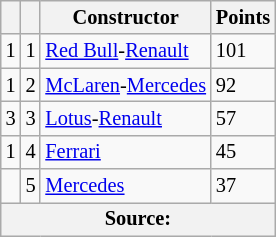<table class="wikitable" style="font-size: 85%;">
<tr>
<th></th>
<th></th>
<th>Constructor</th>
<th>Points</th>
</tr>
<tr>
<td align="left"> 1</td>
<td align="center">1</td>
<td> <a href='#'>Red Bull</a>-<a href='#'>Renault</a></td>
<td align="left">101</td>
</tr>
<tr>
<td align="left"> 1</td>
<td align="center">2</td>
<td> <a href='#'>McLaren</a>-<a href='#'>Mercedes</a></td>
<td align="left">92</td>
</tr>
<tr>
<td align="left"> 3</td>
<td align="center">3</td>
<td> <a href='#'>Lotus</a>-<a href='#'>Renault</a></td>
<td align="left">57</td>
</tr>
<tr>
<td align="left"> 1</td>
<td align="center">4</td>
<td> <a href='#'>Ferrari</a></td>
<td align="left">45</td>
</tr>
<tr>
<td align="left"></td>
<td align="center">5</td>
<td> <a href='#'>Mercedes</a></td>
<td align="left">37</td>
</tr>
<tr>
<th colspan=4>Source:</th>
</tr>
</table>
